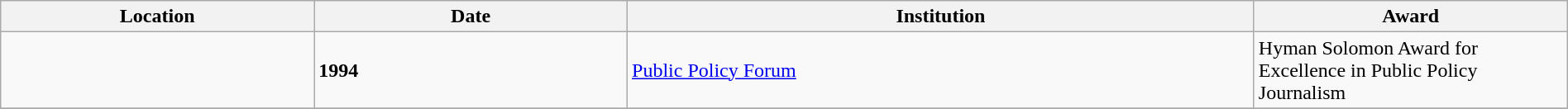<table class="wikitable" style="width:100%;">
<tr>
<th style="width:20%;">Location</th>
<th style="width:20%;">Date</th>
<th style="width:40%;">Institution</th>
<th style="width:20%;">Award</th>
</tr>
<tr>
<td></td>
<td><strong>1994</strong></td>
<td><a href='#'>Public Policy Forum</a></td>
<td>Hyman Solomon Award for Excellence in Public Policy Journalism  </td>
</tr>
<tr>
</tr>
</table>
